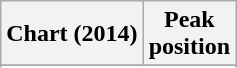<table class="wikitable sortable">
<tr>
<th align="left">Chart (2014)</th>
<th align="center">Peak<br>position</th>
</tr>
<tr>
</tr>
<tr>
</tr>
<tr>
</tr>
<tr>
</tr>
</table>
